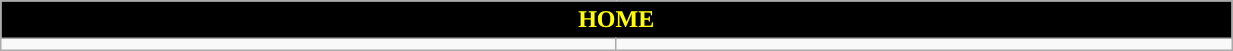<table class="wikitable collapsible collapsed" style="width:65%">
<tr>
<th colspan=7 ! style="color:yellow; background:black">HOME</th>
</tr>
<tr>
<td></td>
<td></td>
</tr>
</table>
